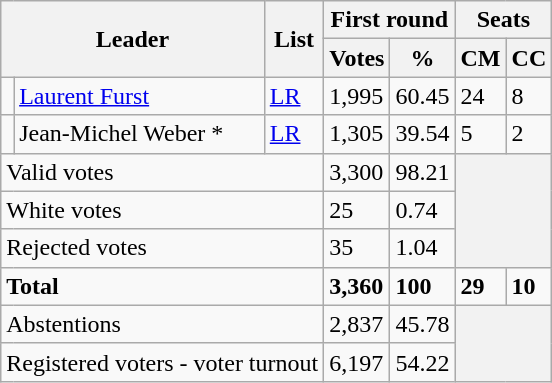<table class="wikitable">
<tr>
<th colspan="2" rowspan="2">Leader</th>
<th rowspan="2">List</th>
<th colspan="2">First round</th>
<th colspan="2">Seats</th>
</tr>
<tr>
<th>Votes</th>
<th>%</th>
<th>CM</th>
<th>CC</th>
</tr>
<tr>
<td bgcolor=></td>
<td><a href='#'>Laurent Furst</a></td>
<td><a href='#'>LR</a></td>
<td>1,995</td>
<td>60.45</td>
<td>24</td>
<td>8</td>
</tr>
<tr>
<td bgcolor=></td>
<td>Jean-Michel Weber *</td>
<td><a href='#'>LR</a></td>
<td>1,305</td>
<td>39.54</td>
<td>5</td>
<td>2</td>
</tr>
<tr>
<td colspan="3">Valid votes</td>
<td>3,300</td>
<td>98.21</td>
<th colspan="2" rowspan="3"></th>
</tr>
<tr>
<td colspan="3">White votes</td>
<td>25</td>
<td>0.74</td>
</tr>
<tr>
<td colspan="3">Rejected votes</td>
<td>35</td>
<td>1.04</td>
</tr>
<tr>
<td colspan="3"><strong>Total</strong></td>
<td><strong>3,360</strong></td>
<td><strong>100</strong></td>
<td><strong>29</strong></td>
<td><strong>10</strong></td>
</tr>
<tr>
<td colspan="3">Abstentions</td>
<td>2,837</td>
<td>45.78</td>
<th colspan="2" rowspan="2"></th>
</tr>
<tr>
<td colspan="3">Registered voters - voter turnout</td>
<td>6,197</td>
<td>54.22</td>
</tr>
</table>
